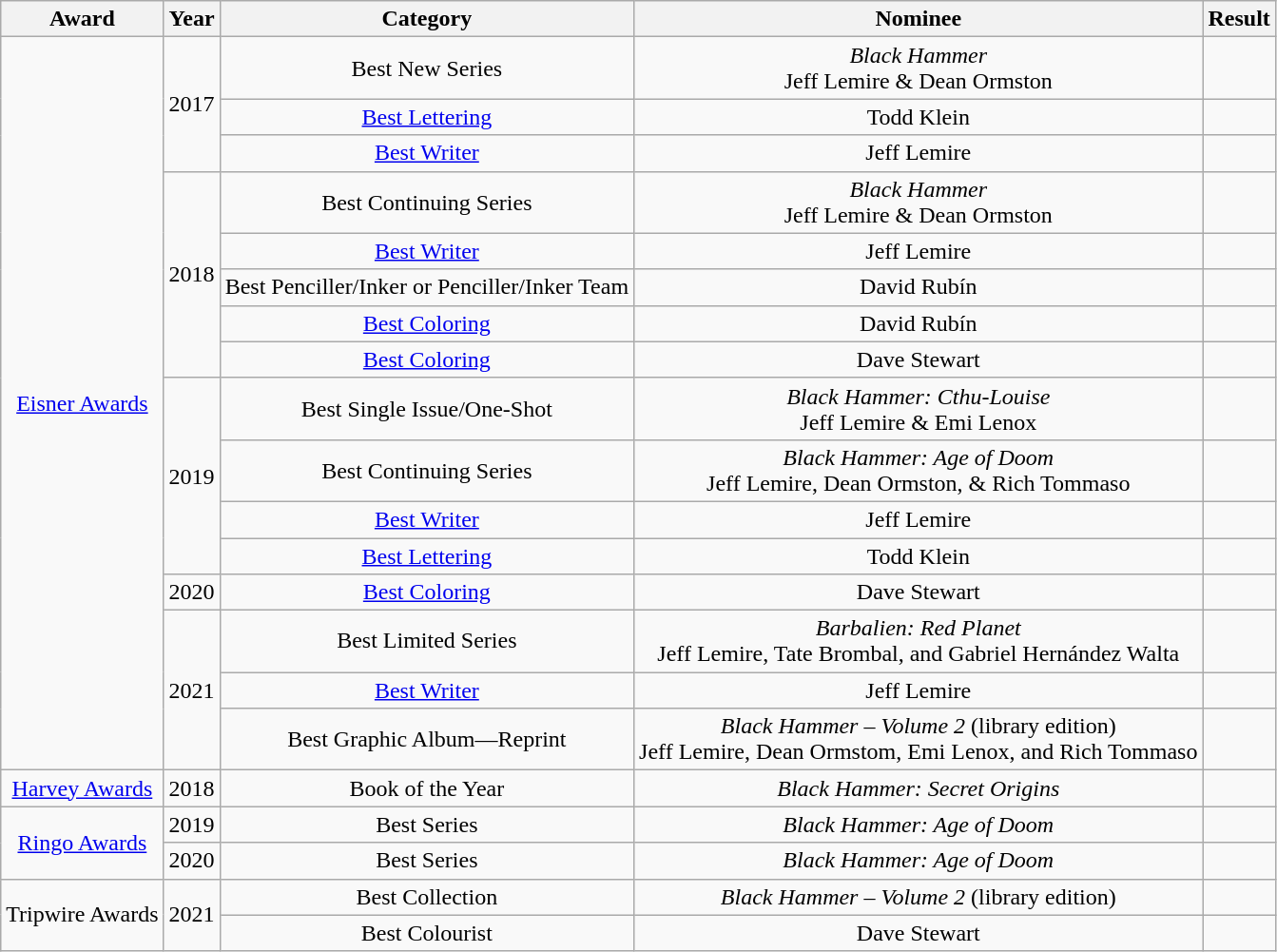<table class="wikitable" style="text-align: center">
<tr>
<th>Award</th>
<th>Year</th>
<th>Category</th>
<th>Nominee</th>
<th>Result</th>
</tr>
<tr>
<td rowspan=16><a href='#'>Eisner Awards</a></td>
<td rowspan=3>2017</td>
<td>Best New Series</td>
<td><em>Black Hammer</em><br>Jeff Lemire & Dean Ormston</td>
<td></td>
</tr>
<tr>
<td><a href='#'>Best Lettering</a></td>
<td>Todd Klein</td>
<td></td>
</tr>
<tr>
<td><a href='#'>Best Writer</a></td>
<td>Jeff Lemire</td>
<td></td>
</tr>
<tr>
<td rowspan=5>2018</td>
<td>Best Continuing Series</td>
<td><em>Black Hammer</em><br>Jeff Lemire & Dean Ormston</td>
<td></td>
</tr>
<tr>
<td><a href='#'>Best Writer</a></td>
<td>Jeff Lemire</td>
<td></td>
</tr>
<tr>
<td>Best Penciller/Inker or Penciller/Inker Team</td>
<td>David Rubín</td>
<td></td>
</tr>
<tr>
<td><a href='#'>Best Coloring</a></td>
<td>David Rubín</td>
<td></td>
</tr>
<tr>
<td><a href='#'>Best Coloring</a></td>
<td>Dave Stewart</td>
<td></td>
</tr>
<tr>
<td rowspan=4>2019</td>
<td>Best Single Issue/One-Shot</td>
<td><em>Black Hammer: Cthu-Louise</em><br>Jeff Lemire & Emi Lenox</td>
<td></td>
</tr>
<tr>
<td>Best Continuing Series</td>
<td><em>Black Hammer: Age of Doom</em><br>Jeff Lemire, Dean Ormston, & Rich Tommaso</td>
<td></td>
</tr>
<tr>
<td><a href='#'>Best Writer</a></td>
<td>Jeff Lemire</td>
<td></td>
</tr>
<tr>
<td><a href='#'>Best Lettering</a></td>
<td>Todd Klein</td>
<td></td>
</tr>
<tr>
<td>2020</td>
<td><a href='#'>Best Coloring</a></td>
<td>Dave Stewart</td>
<td></td>
</tr>
<tr>
<td rowspan=3>2021</td>
<td>Best Limited Series</td>
<td><em>Barbalien: Red Planet</em><br>Jeff Lemire, Tate Brombal, and Gabriel Hernández Walta</td>
<td></td>
</tr>
<tr>
<td><a href='#'>Best Writer</a></td>
<td>Jeff Lemire</td>
<td></td>
</tr>
<tr>
<td>Best Graphic Album—Reprint</td>
<td><em>Black Hammer – Volume 2</em> (library edition)<br>Jeff Lemire, Dean Ormstom, Emi Lenox, and Rich Tommaso</td>
<td></td>
</tr>
<tr>
<td><a href='#'>Harvey Awards</a></td>
<td>2018</td>
<td>Book of the Year</td>
<td><em>Black Hammer: Secret Origins</em></td>
<td></td>
</tr>
<tr>
<td rowspan=2><a href='#'>Ringo Awards</a></td>
<td>2019</td>
<td>Best Series</td>
<td><em>Black Hammer: Age of Doom</em></td>
<td></td>
</tr>
<tr>
<td>2020</td>
<td>Best Series</td>
<td><em>Black Hammer: Age of Doom</em></td>
<td></td>
</tr>
<tr>
<td rowspan=2>Tripwire Awards</td>
<td rowspan=2>2021</td>
<td>Best Collection</td>
<td><em>Black Hammer – Volume 2</em> (library edition)</td>
<td></td>
</tr>
<tr>
<td>Best Colourist</td>
<td>Dave Stewart</td>
<td></td>
</tr>
</table>
